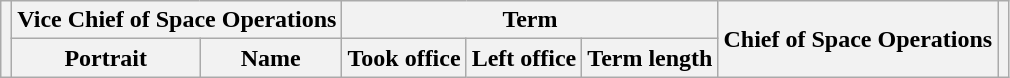<table class="wikitable">
<tr>
<th scope="col" rowspan=2></th>
<th scope="col" colspan=2>Vice Chief of Space Operations</th>
<th scope="col" colspan=3>Term</th>
<th scope="col" rowspan=2>Chief of Space Operations</th>
<th scope="col" rowspan=2></th>
</tr>
<tr>
<th scope="col" class="unsortable">Portrait</th>
<th scope="col">Name</th>
<th scope="col">Took office</th>
<th scope="col">Left office</th>
<th scope="col">Term length<br>

</th>
</tr>
</table>
